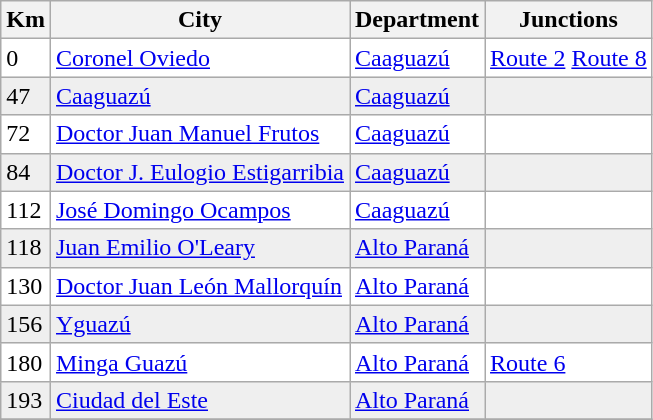<table class="wikitable">
<tr>
<th>Km</th>
<th>City</th>
<th>Department</th>
<th>Junctions</th>
</tr>
<tr bgcolor="ffffff">
<td>0</td>
<td><a href='#'>Coronel Oviedo</a></td>
<td><a href='#'>Caaguazú</a></td>
<td> <a href='#'>Route 2</a>  <a href='#'>Route 8</a></td>
</tr>
<tr bgcolor="efefef">
<td>47</td>
<td><a href='#'>Caaguazú</a></td>
<td><a href='#'>Caaguazú</a></td>
<td></td>
</tr>
<tr bgcolor="ffffff">
<td>72</td>
<td><a href='#'>Doctor Juan Manuel Frutos</a></td>
<td><a href='#'>Caaguazú</a></td>
<td></td>
</tr>
<tr bgcolor="efefef">
<td>84</td>
<td><a href='#'>Doctor J. Eulogio Estigarribia</a></td>
<td><a href='#'>Caaguazú</a></td>
<td></td>
</tr>
<tr bgcolor="ffffff">
<td>112</td>
<td><a href='#'>José Domingo Ocampos</a></td>
<td><a href='#'>Caaguazú</a></td>
<td></td>
</tr>
<tr bgcolor="efefef">
<td>118</td>
<td><a href='#'>Juan Emilio O'Leary</a></td>
<td><a href='#'>Alto Paraná</a></td>
<td></td>
</tr>
<tr bgcolor="ffffff">
<td>130</td>
<td><a href='#'>Doctor Juan León Mallorquín</a></td>
<td><a href='#'>Alto Paraná</a></td>
<td></td>
</tr>
<tr bgcolor="efefef">
<td>156</td>
<td><a href='#'>Yguazú</a></td>
<td><a href='#'>Alto Paraná</a></td>
<td></td>
</tr>
<tr bgcolor="ffffff">
<td>180</td>
<td><a href='#'>Minga Guazú</a></td>
<td><a href='#'>Alto Paraná</a></td>
<td> <a href='#'>Route 6</a></td>
</tr>
<tr bgcolor="efefef">
<td>193</td>
<td><a href='#'>Ciudad del Este</a></td>
<td><a href='#'>Alto Paraná</a></td>
<td></td>
</tr>
<tr bgcolor="ffffff">
</tr>
</table>
